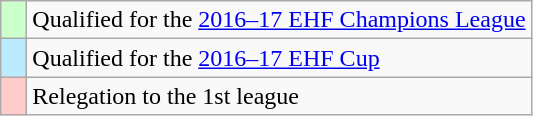<table class="wikitable" style="text-align: left;">
<tr>
<td width=10px bgcolor=#CCFFCC></td>
<td>Qualified for the <a href='#'>2016–17 EHF Champions League</a></td>
</tr>
<tr>
<td width=10px bgcolor=#BBEBFF></td>
<td>Qualified for the <a href='#'>2016–17 EHF Cup</a></td>
</tr>
<tr>
<td width=10px bgcolor=#FFCCCC></td>
<td>Relegation to the 1st league</td>
</tr>
</table>
